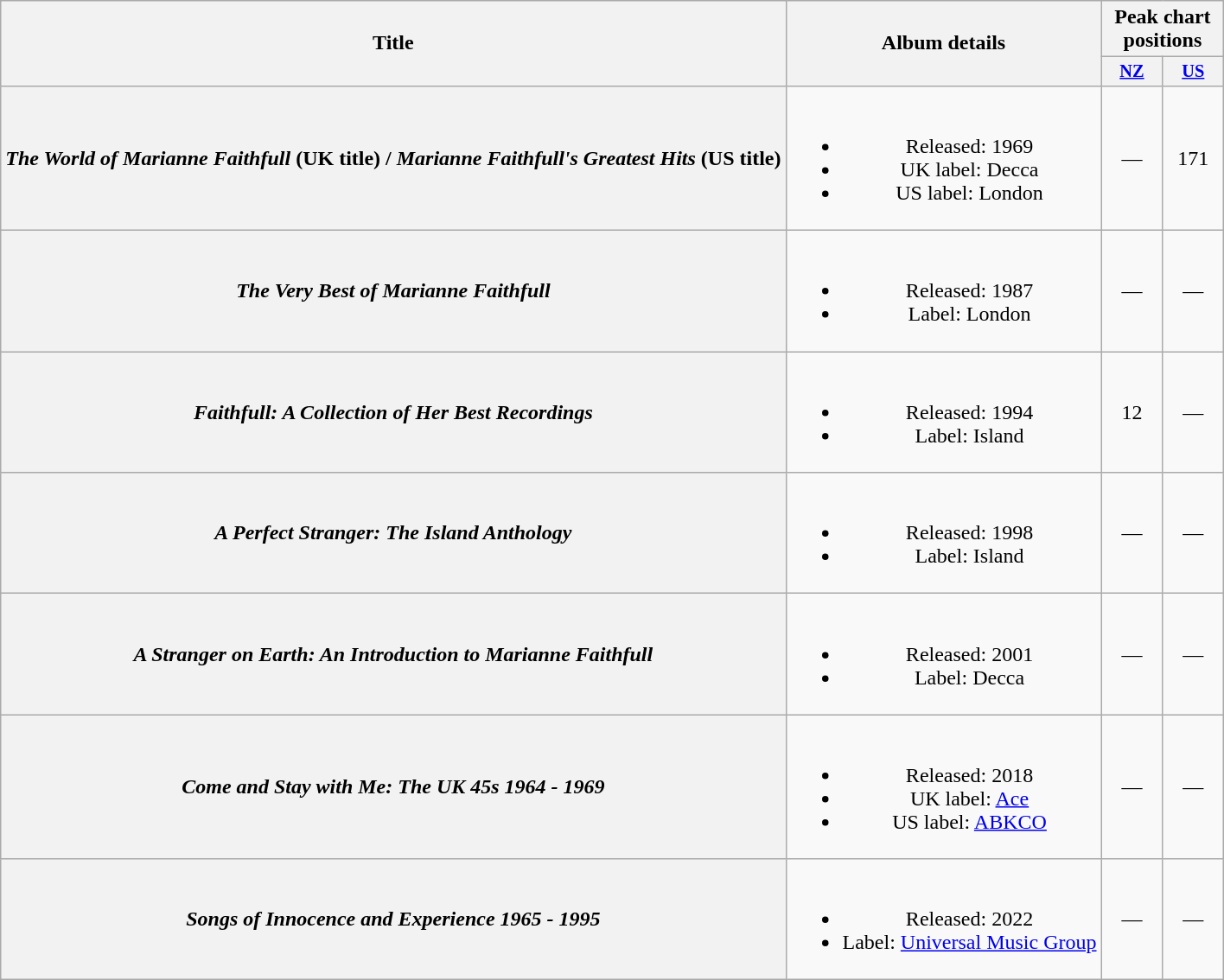<table class="wikitable plainrowheaders" style="text-align:center;">
<tr>
<th rowspan="2">Title</th>
<th rowspan="2">Album details</th>
<th colspan="2">Peak chart positions</th>
</tr>
<tr>
<th style="width:3em;font-size:85%"><a href='#'>NZ</a><br></th>
<th style="width:3em;font-size:85%"><a href='#'>US</a><br></th>
</tr>
<tr>
<th scope="row"><em>The World of Marianne Faithfull</em> (UK title) / <em>Marianne Faithfull's Greatest Hits</em> (US title)</th>
<td><br><ul><li>Released: 1969</li><li>UK label: Decca</li><li>US label: London</li></ul></td>
<td>—</td>
<td>171</td>
</tr>
<tr>
<th scope="row"><em>The Very Best of Marianne Faithfull</em></th>
<td align="center"><br><ul><li>Released: 1987</li><li>Label: London</li></ul></td>
<td>—</td>
<td>—</td>
</tr>
<tr>
<th scope="row"><em>Faithfull: A Collection of Her Best Recordings</em></th>
<td align="center"><br><ul><li>Released: 1994</li><li>Label: Island</li></ul></td>
<td>12</td>
<td>—</td>
</tr>
<tr>
<th scope="row"><em>A Perfect Stranger: The Island Anthology</em></th>
<td align="center"><br><ul><li>Released: 1998</li><li>Label: Island</li></ul></td>
<td>—</td>
<td>—</td>
</tr>
<tr>
<th scope="row"><em>A Stranger on Earth: An Introduction to Marianne Faithfull</em></th>
<td align="center"><br><ul><li>Released: 2001</li><li>Label: Decca</li></ul></td>
<td>—</td>
<td>—</td>
</tr>
<tr>
<th scope="row"><em>Come and Stay with Me: The UK 45s 1964 - 1969</em></th>
<td align="centre"><br><ul><li>Released: 2018</li><li>UK label: <a href='#'>Ace</a></li><li>US label: <a href='#'>ABKCO</a></li></ul></td>
<td>—</td>
<td>—</td>
</tr>
<tr>
<th scope="row"><em>Songs of Innocence and Experience 1965 - 1995</em></th>
<td align="center"><br><ul><li>Released: 2022</li><li>Label: <a href='#'>Universal Music Group</a></li></ul></td>
<td>—</td>
<td>—</td>
</tr>
</table>
